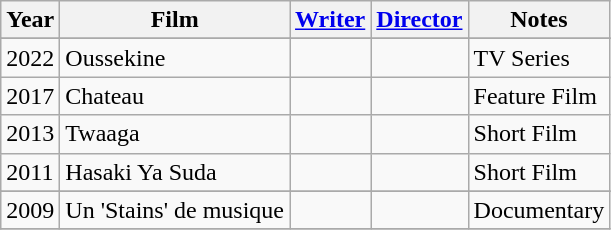<table class="wikitable sortable">
<tr>
<th>Year</th>
<th>Film</th>
<th><a href='#'>Writer</a></th>
<th><a href='#'>Director</a></th>
<th>Notes</th>
</tr>
<tr>
</tr>
<tr>
<td>2022</td>
<td>Oussekine</td>
<td style="text-align:center;"></td>
<td style="text-align:center;"></td>
<td>TV Series</td>
</tr>
<tr>
<td>2017</td>
<td>Chateau</td>
<td style="text-align:center;"></td>
<td style="text-align:center;"></td>
<td>Feature Film</td>
</tr>
<tr>
<td>2013</td>
<td>Twaaga</td>
<td style="text-align:center;"></td>
<td style="text-align:center;"></td>
<td>Short Film</td>
</tr>
<tr>
<td>2011</td>
<td>Hasaki Ya Suda</td>
<td style="text-align:center;"></td>
<td style="text-align:center;"></td>
<td>Short Film</td>
</tr>
<tr>
</tr>
<tr>
<td>2009</td>
<td>Un 'Stains' de musique</td>
<td style="text-align:center;"></td>
<td style="text-align:center;"></td>
<td>Documentary</td>
</tr>
<tr>
</tr>
</table>
